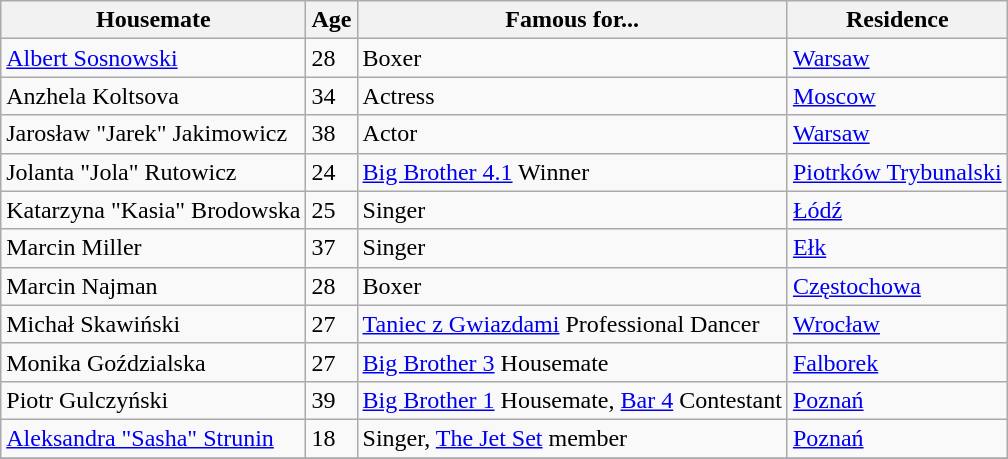<table class="wikitable sortable">
<tr>
<th>Housemate</th>
<th>Age</th>
<th>Famous for...</th>
<th>Residence</th>
</tr>
<tr>
<td><a href='#'>Albert Sosnowski</a></td>
<td>28</td>
<td>Boxer</td>
<td><a href='#'>Warsaw</a></td>
</tr>
<tr>
<td>Anzhela Koltsova</td>
<td>34</td>
<td>Actress</td>
<td><a href='#'>Moscow</a></td>
</tr>
<tr>
<td>Jarosław "Jarek" Jakimowicz</td>
<td>38</td>
<td>Actor</td>
<td><a href='#'>Warsaw</a></td>
</tr>
<tr>
<td>Jolanta "Jola" Rutowicz</td>
<td>24</td>
<td><a href='#'>Big Brother 4.1</a> Winner</td>
<td><a href='#'>Piotrków Trybunalski</a></td>
</tr>
<tr>
<td>Katarzyna "Kasia" Brodowska</td>
<td>25</td>
<td>Singer</td>
<td><a href='#'>Łódź</a></td>
</tr>
<tr>
<td>Marcin Miller</td>
<td>37</td>
<td>Singer</td>
<td><a href='#'>Ełk</a></td>
</tr>
<tr>
<td>Marcin Najman</td>
<td>28</td>
<td>Boxer</td>
<td><a href='#'>Częstochowa</a></td>
</tr>
<tr>
<td>Michał Skawiński</td>
<td>27</td>
<td><a href='#'>Taniec z Gwiazdami</a> Professional Dancer</td>
<td><a href='#'>Wrocław</a></td>
</tr>
<tr>
<td>Monika Goździalska</td>
<td>27</td>
<td><a href='#'>Big Brother 3</a> Housemate</td>
<td><a href='#'>Falborek</a></td>
</tr>
<tr>
<td>Piotr Gulczyński</td>
<td>39</td>
<td><a href='#'>Big Brother 1</a> Housemate, <a href='#'>Bar 4</a> Contestant</td>
<td><a href='#'>Poznań</a></td>
</tr>
<tr>
<td><a href='#'>Aleksandra "Sasha" Strunin</a></td>
<td>18</td>
<td>Singer, <a href='#'>The Jet Set</a> member</td>
<td><a href='#'>Poznań</a></td>
</tr>
<tr>
</tr>
</table>
